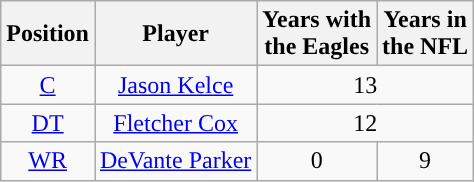<table class="wikitable" style="text-align:center">
<tr>
<th>Position</th>
<th>Player</th>
<th>Years with<br>the Eagles</th>
<th>Years in<br>the NFL</th>
</tr>
<tr>
<td><a href='#'>C</a></td>
<td><a href='#'>Jason Kelce</a></td>
<td colspan=2>13</td>
</tr>
<tr>
<td><a href='#'>DT</a></td>
<td><a href='#'>Fletcher Cox</a></td>
<td colspan=2>12</td>
</tr>
<tr>
<td><a href='#'>WR</a></td>
<td><a href='#'>DeVante Parker</a></td>
<td>0</td>
<td>9</td>
</tr>
</table>
